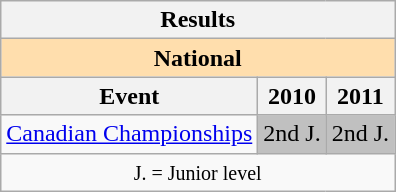<table class="wikitable" style="text-align:center">
<tr>
<th colspan=3 align=center><strong>Results</strong></th>
</tr>
<tr>
<th style="background-color: #ffdead; " colspan=3 align=center><strong>National</strong></th>
</tr>
<tr>
<th>Event</th>
<th>2010</th>
<th>2011</th>
</tr>
<tr>
<td align=left><a href='#'>Canadian Championships</a></td>
<td bgcolor=silver>2nd J.</td>
<td bgcolor=silver>2nd J.</td>
</tr>
<tr>
<td colspan=3 align=center><small> J. = Junior level </small></td>
</tr>
</table>
